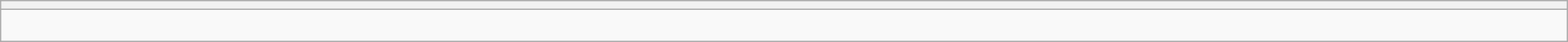<table style="width:100%" class="wikitable collapsible collapsed">
<tr>
<th></th>
</tr>
<tr>
<td><br>




</td>
</tr>
</table>
